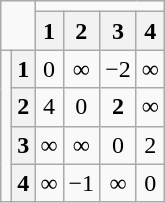<table class=wikitable style="float:left; margin:10px; text-align:center;">
<tr>
<td colspan="2" rowspan="2"></td>
<td colspan="4"></td>
</tr>
<tr>
<th>1</th>
<th>2</th>
<th>3</th>
<th>4</th>
</tr>
<tr>
<td rowspan="4"></td>
<th>1</th>
<td>0</td>
<td>∞</td>
<td>−2</td>
<td>∞</td>
</tr>
<tr>
<th>2</th>
<td>4</td>
<td>0</td>
<td><strong>2</strong></td>
<td>∞</td>
</tr>
<tr>
<th>3</th>
<td>∞</td>
<td>∞</td>
<td>0</td>
<td>2</td>
</tr>
<tr>
<th>4</th>
<td>∞</td>
<td>−1</td>
<td>∞</td>
<td>0</td>
</tr>
</table>
